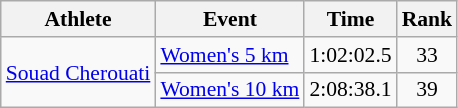<table class="wikitable" style="font-size:90%;">
<tr>
<th>Athlete</th>
<th>Event</th>
<th>Time</th>
<th>Rank</th>
</tr>
<tr align=center>
<td align=left rowspan=2><a href='#'>Souad Cherouati</a></td>
<td align=left><a href='#'>Women's 5 km</a></td>
<td>1:02:02.5</td>
<td>33</td>
</tr>
<tr align=center>
<td align=left><a href='#'>Women's 10 km</a></td>
<td>2:08:38.1</td>
<td>39</td>
</tr>
</table>
